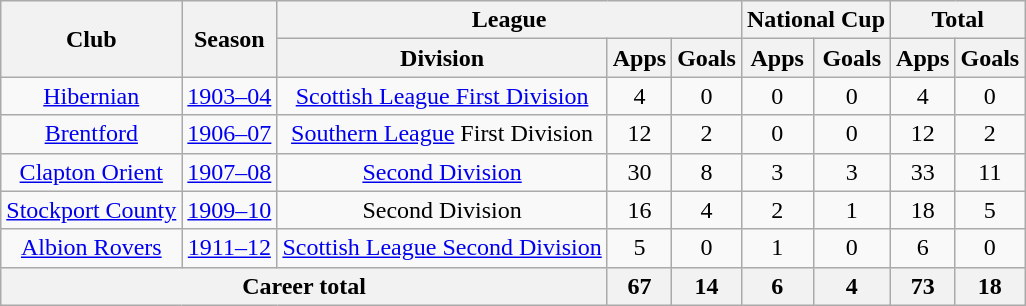<table class="wikitable" style="text-align: center;">
<tr>
<th rowspan="2">Club</th>
<th rowspan="2">Season</th>
<th colspan="3">League</th>
<th colspan="2">National Cup</th>
<th colspan="2">Total</th>
</tr>
<tr>
<th>Division</th>
<th>Apps</th>
<th>Goals</th>
<th>Apps</th>
<th>Goals</th>
<th>Apps</th>
<th>Goals</th>
</tr>
<tr>
<td><a href='#'>Hibernian</a></td>
<td><a href='#'>1903–04</a></td>
<td><a href='#'>Scottish League First Division</a></td>
<td>4</td>
<td>0</td>
<td>0</td>
<td>0</td>
<td>4</td>
<td>0</td>
</tr>
<tr>
<td><a href='#'>Brentford</a></td>
<td><a href='#'>1906–07</a></td>
<td><a href='#'>Southern League</a> First Division</td>
<td>12</td>
<td>2</td>
<td>0</td>
<td>0</td>
<td>12</td>
<td>2</td>
</tr>
<tr>
<td><a href='#'>Clapton Orient</a></td>
<td><a href='#'>1907–08</a></td>
<td><a href='#'>Second Division</a></td>
<td>30</td>
<td>8</td>
<td>3</td>
<td>3</td>
<td>33</td>
<td>11</td>
</tr>
<tr>
<td><a href='#'>Stockport County</a></td>
<td><a href='#'>1909–10</a></td>
<td>Second Division</td>
<td>16</td>
<td>4</td>
<td>2</td>
<td>1</td>
<td>18</td>
<td>5</td>
</tr>
<tr>
<td><a href='#'>Albion Rovers</a></td>
<td><a href='#'>1911–12</a></td>
<td><a href='#'>Scottish League Second Division</a></td>
<td>5</td>
<td>0</td>
<td>1</td>
<td>0</td>
<td>6</td>
<td>0</td>
</tr>
<tr>
<th colspan="3">Career total</th>
<th>67</th>
<th>14</th>
<th>6</th>
<th>4</th>
<th>73</th>
<th>18</th>
</tr>
</table>
